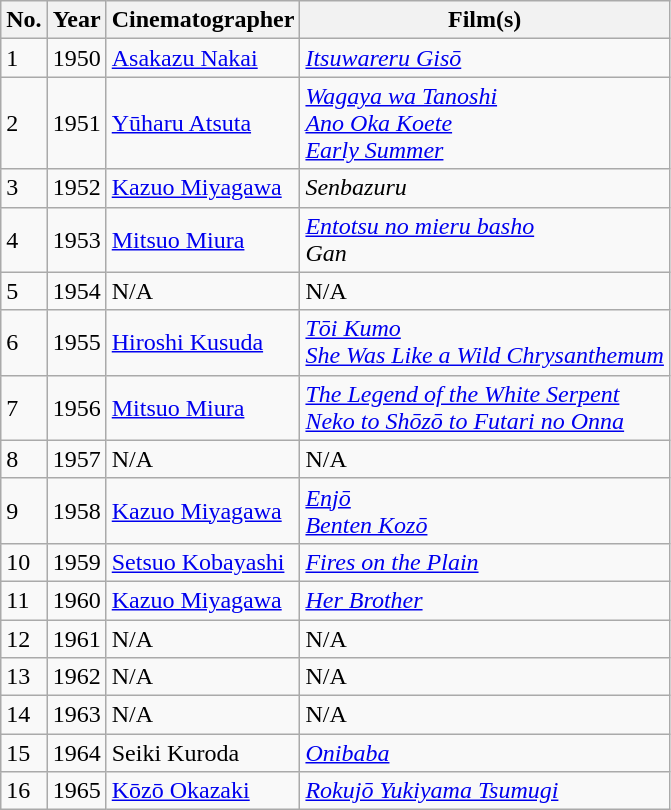<table class="wikitable">
<tr>
<th>No.</th>
<th>Year</th>
<th>Cinematographer</th>
<th>Film(s)</th>
</tr>
<tr>
<td>1</td>
<td>1950</td>
<td><a href='#'>Asakazu Nakai</a></td>
<td><em><a href='#'>Itsuwareru Gisō</a></em></td>
</tr>
<tr>
<td>2</td>
<td>1951</td>
<td><a href='#'>Yūharu Atsuta</a></td>
<td><em><a href='#'>Wagaya wa Tanoshi</a></em><br><em><a href='#'>Ano Oka Koete</a></em><br><em><a href='#'>Early Summer</a></em></td>
</tr>
<tr>
<td>3</td>
<td>1952</td>
<td><a href='#'>Kazuo Miyagawa</a></td>
<td><em>Senbazuru</em></td>
</tr>
<tr>
<td>4</td>
<td>1953</td>
<td><a href='#'>Mitsuo Miura</a></td>
<td><em><a href='#'>Entotsu no mieru basho</a></em><br><em>Gan</em></td>
</tr>
<tr>
<td>5</td>
<td>1954</td>
<td>N/A</td>
<td>N/A</td>
</tr>
<tr>
<td>6</td>
<td>1955</td>
<td><a href='#'>Hiroshi Kusuda</a></td>
<td><em><a href='#'>Tōi Kumo</a></em><br><em><a href='#'>She Was Like a Wild Chrysanthemum</a></em></td>
</tr>
<tr>
<td>7</td>
<td>1956</td>
<td><a href='#'>Mitsuo Miura</a></td>
<td><em><a href='#'>The Legend of the White Serpent</a></em><br><em><a href='#'>Neko to Shōzō to Futari no Onna</a></em></td>
</tr>
<tr>
<td>8</td>
<td>1957</td>
<td>N/A</td>
<td>N/A</td>
</tr>
<tr>
<td>9</td>
<td>1958</td>
<td><a href='#'>Kazuo Miyagawa</a></td>
<td><em><a href='#'>Enjō</a></em><br><em><a href='#'>Benten Kozō</a></em></td>
</tr>
<tr>
<td>10</td>
<td>1959</td>
<td><a href='#'>Setsuo Kobayashi</a></td>
<td><em><a href='#'>Fires on the Plain</a></em></td>
</tr>
<tr>
<td>11</td>
<td>1960</td>
<td><a href='#'>Kazuo Miyagawa</a></td>
<td><em><a href='#'>Her Brother</a></em></td>
</tr>
<tr>
<td>12</td>
<td>1961</td>
<td>N/A</td>
<td>N/A</td>
</tr>
<tr>
<td>13</td>
<td>1962</td>
<td>N/A</td>
<td>N/A</td>
</tr>
<tr>
<td>14</td>
<td>1963</td>
<td>N/A</td>
<td>N/A</td>
</tr>
<tr>
<td>15</td>
<td>1964</td>
<td>Seiki Kuroda</td>
<td><em><a href='#'>Onibaba</a></em></td>
</tr>
<tr>
<td>16</td>
<td>1965</td>
<td><a href='#'>Kōzō Okazaki</a></td>
<td><em><a href='#'>Rokujō Yukiyama Tsumugi</a></em></td>
</tr>
</table>
